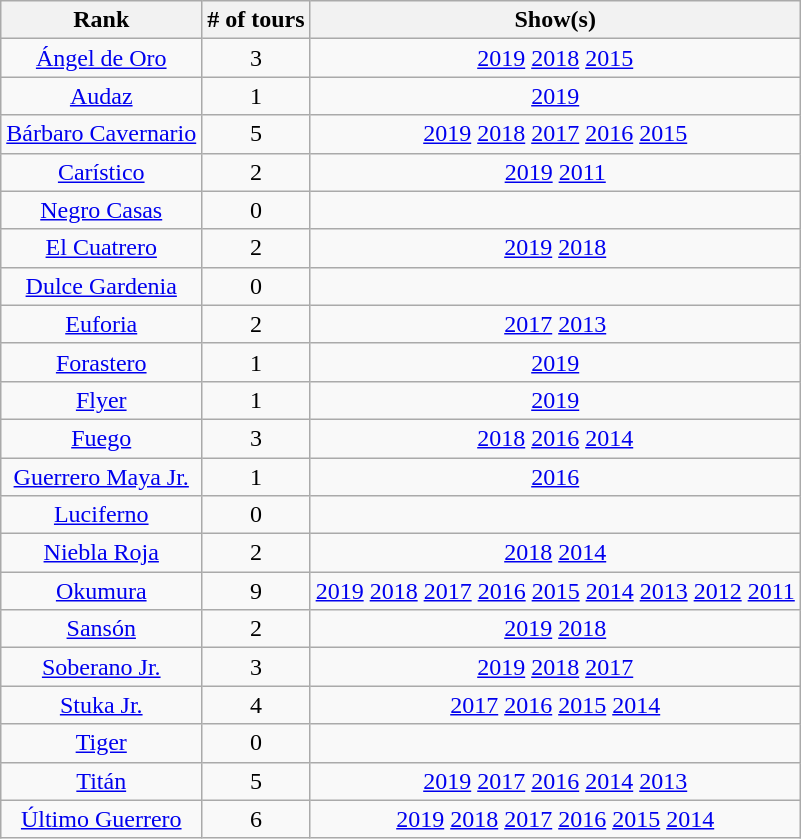<table class="wikitable sortable" style="text-align: center">
<tr>
<th scope="col">Rank</th>
<th scope="col"># of tours</th>
<th scope="col">Show(s)</th>
</tr>
<tr>
<td><a href='#'>Ángel de Oro</a></td>
<td>3</td>
<td><a href='#'>2019</a> <a href='#'>2018</a> <a href='#'>2015</a></td>
</tr>
<tr>
<td><a href='#'>Audaz</a></td>
<td>1</td>
<td><a href='#'>2019</a></td>
</tr>
<tr>
<td><a href='#'>Bárbaro Cavernario</a></td>
<td>5</td>
<td><a href='#'>2019</a> <a href='#'>2018</a> <a href='#'>2017</a> <a href='#'>2016</a> <a href='#'>2015</a></td>
</tr>
<tr>
<td><a href='#'>Carístico</a></td>
<td>2</td>
<td><a href='#'>2019</a> <a href='#'>2011</a></td>
</tr>
<tr>
<td><a href='#'>Negro Casas</a></td>
<td>0</td>
<td> </td>
</tr>
<tr>
<td><a href='#'>El Cuatrero</a></td>
<td>2</td>
<td><a href='#'>2019</a> <a href='#'>2018</a></td>
</tr>
<tr>
<td><a href='#'>Dulce Gardenia</a></td>
<td>0</td>
<td> </td>
</tr>
<tr>
<td><a href='#'>Euforia</a></td>
<td>2</td>
<td><a href='#'>2017</a> <a href='#'>2013</a></td>
</tr>
<tr>
<td><a href='#'>Forastero</a></td>
<td>1</td>
<td><a href='#'>2019</a></td>
</tr>
<tr>
<td><a href='#'>Flyer</a></td>
<td>1</td>
<td><a href='#'>2019</a></td>
</tr>
<tr>
<td><a href='#'>Fuego</a></td>
<td>3</td>
<td><a href='#'>2018</a> <a href='#'>2016</a> <a href='#'>2014</a></td>
</tr>
<tr>
<td><a href='#'>Guerrero Maya Jr.</a></td>
<td>1</td>
<td><a href='#'>2016</a></td>
</tr>
<tr>
<td><a href='#'>Luciferno</a></td>
<td>0</td>
<td> </td>
</tr>
<tr>
<td><a href='#'>Niebla Roja</a></td>
<td>2</td>
<td><a href='#'>2018</a> <a href='#'>2014</a></td>
</tr>
<tr>
<td><a href='#'>Okumura</a></td>
<td>9</td>
<td><a href='#'>2019</a> <a href='#'>2018</a> <a href='#'>2017</a> <a href='#'>2016</a> <a href='#'>2015</a> <a href='#'>2014</a> <a href='#'>2013</a> <a href='#'>2012</a> <a href='#'>2011</a></td>
</tr>
<tr>
<td><a href='#'>Sansón</a></td>
<td>2</td>
<td><a href='#'>2019</a> <a href='#'>2018</a></td>
</tr>
<tr>
<td><a href='#'>Soberano Jr.</a></td>
<td>3</td>
<td><a href='#'>2019</a> <a href='#'>2018</a> <a href='#'>2017</a></td>
</tr>
<tr>
<td><a href='#'>Stuka Jr.</a></td>
<td>4</td>
<td><a href='#'>2017</a> <a href='#'>2016</a> <a href='#'>2015</a> <a href='#'>2014</a></td>
</tr>
<tr>
<td><a href='#'>Tiger</a></td>
<td>0</td>
<td> </td>
</tr>
<tr>
<td><a href='#'>Titán</a></td>
<td>5</td>
<td><a href='#'>2019</a> <a href='#'>2017</a> <a href='#'>2016</a> <a href='#'>2014</a> <a href='#'>2013</a></td>
</tr>
<tr>
<td><a href='#'>Último Guerrero</a></td>
<td>6</td>
<td><a href='#'>2019</a> <a href='#'>2018</a> <a href='#'>2017</a> <a href='#'>2016</a> <a href='#'>2015</a> <a href='#'>2014</a></td>
</tr>
</table>
